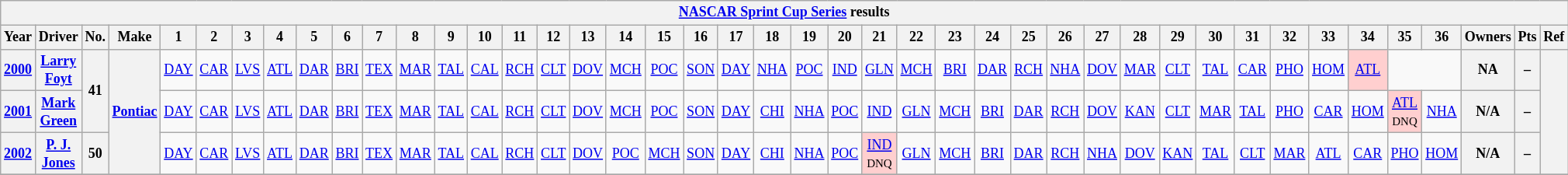<table class="wikitable" style="text-align:center; font-size:75%">
<tr>
<th colspan=45><a href='#'>NASCAR Sprint Cup Series</a> results</th>
</tr>
<tr>
<th>Year</th>
<th>Driver</th>
<th>No.</th>
<th>Make</th>
<th>1</th>
<th>2</th>
<th>3</th>
<th>4</th>
<th>5</th>
<th>6</th>
<th>7</th>
<th>8</th>
<th>9</th>
<th>10</th>
<th>11</th>
<th>12</th>
<th>13</th>
<th>14</th>
<th>15</th>
<th>16</th>
<th>17</th>
<th>18</th>
<th>19</th>
<th>20</th>
<th>21</th>
<th>22</th>
<th>23</th>
<th>24</th>
<th>25</th>
<th>26</th>
<th>27</th>
<th>28</th>
<th>29</th>
<th>30</th>
<th>31</th>
<th>32</th>
<th>33</th>
<th>34</th>
<th>35</th>
<th>36</th>
<th>Owners</th>
<th>Pts</th>
<th>Ref</th>
</tr>
<tr>
<th><a href='#'>2000</a></th>
<th><a href='#'>Larry Foyt</a></th>
<th rowspan=2>41</th>
<th rowspan=3><a href='#'>Pontiac</a></th>
<td><a href='#'>DAY</a></td>
<td><a href='#'>CAR</a></td>
<td><a href='#'>LVS</a></td>
<td><a href='#'>ATL</a></td>
<td><a href='#'>DAR</a></td>
<td><a href='#'>BRI</a></td>
<td><a href='#'>TEX</a></td>
<td><a href='#'>MAR</a></td>
<td><a href='#'>TAL</a></td>
<td><a href='#'>CAL</a></td>
<td><a href='#'>RCH</a></td>
<td><a href='#'>CLT</a></td>
<td><a href='#'>DOV</a></td>
<td><a href='#'>MCH</a></td>
<td><a href='#'>POC</a></td>
<td><a href='#'>SON</a></td>
<td><a href='#'>DAY</a></td>
<td><a href='#'>NHA</a></td>
<td><a href='#'>POC</a></td>
<td><a href='#'>IND</a></td>
<td><a href='#'>GLN</a></td>
<td><a href='#'>MCH</a></td>
<td><a href='#'>BRI</a></td>
<td><a href='#'>DAR</a></td>
<td><a href='#'>RCH</a></td>
<td><a href='#'>NHA</a></td>
<td><a href='#'>DOV</a></td>
<td><a href='#'>MAR</a></td>
<td><a href='#'>CLT</a></td>
<td><a href='#'>TAL</a></td>
<td><a href='#'>CAR</a></td>
<td><a href='#'>PHO</a></td>
<td><a href='#'>HOM</a></td>
<td style="background:#FFCFCF;"><a href='#'>ATL</a><br></td>
<td colspan=2></td>
<th>NA</th>
<th>–</th>
<th rowspan=3></th>
</tr>
<tr>
<th><a href='#'>2001</a></th>
<th><a href='#'>Mark Green</a></th>
<td><a href='#'>DAY</a></td>
<td><a href='#'>CAR</a></td>
<td><a href='#'>LVS</a></td>
<td><a href='#'>ATL</a></td>
<td><a href='#'>DAR</a></td>
<td><a href='#'>BRI</a></td>
<td><a href='#'>TEX</a></td>
<td><a href='#'>MAR</a></td>
<td><a href='#'>TAL</a></td>
<td><a href='#'>CAL</a></td>
<td><a href='#'>RCH</a></td>
<td><a href='#'>CLT</a></td>
<td><a href='#'>DOV</a></td>
<td><a href='#'>MCH</a></td>
<td><a href='#'>POC</a></td>
<td><a href='#'>SON</a></td>
<td><a href='#'>DAY</a></td>
<td><a href='#'>CHI</a></td>
<td><a href='#'>NHA</a></td>
<td><a href='#'>POC</a></td>
<td><a href='#'>IND</a></td>
<td><a href='#'>GLN</a></td>
<td><a href='#'>MCH</a></td>
<td><a href='#'>BRI</a></td>
<td><a href='#'>DAR</a></td>
<td><a href='#'>RCH</a></td>
<td><a href='#'>DOV</a></td>
<td><a href='#'>KAN</a></td>
<td><a href='#'>CLT</a></td>
<td><a href='#'>MAR</a></td>
<td><a href='#'>TAL</a></td>
<td><a href='#'>PHO</a></td>
<td><a href='#'>CAR</a></td>
<td><a href='#'>HOM</a></td>
<td style="background:#FFCFCF;"><a href='#'>ATL</a><br><small>DNQ</small></td>
<td><a href='#'>NHA</a></td>
<th>N/A</th>
<th>–</th>
</tr>
<tr>
<th><a href='#'>2002</a></th>
<th><a href='#'>P. J. Jones</a></th>
<th>50</th>
<td><a href='#'>DAY</a></td>
<td><a href='#'>CAR</a></td>
<td><a href='#'>LVS</a></td>
<td><a href='#'>ATL</a></td>
<td><a href='#'>DAR</a></td>
<td><a href='#'>BRI</a></td>
<td><a href='#'>TEX</a></td>
<td><a href='#'>MAR</a></td>
<td><a href='#'>TAL</a></td>
<td><a href='#'>CAL</a></td>
<td><a href='#'>RCH</a></td>
<td><a href='#'>CLT</a></td>
<td><a href='#'>DOV</a></td>
<td><a href='#'>POC</a></td>
<td><a href='#'>MCH</a></td>
<td><a href='#'>SON</a></td>
<td><a href='#'>DAY</a></td>
<td><a href='#'>CHI</a></td>
<td><a href='#'>NHA</a></td>
<td><a href='#'>POC</a></td>
<td style="background:#ffcfcf;"><a href='#'>IND</a><br><small>DNQ</small></td>
<td><a href='#'>GLN</a></td>
<td><a href='#'>MCH</a></td>
<td><a href='#'>BRI</a></td>
<td><a href='#'>DAR</a></td>
<td><a href='#'>RCH</a></td>
<td><a href='#'>NHA</a></td>
<td><a href='#'>DOV</a></td>
<td><a href='#'>KAN</a></td>
<td><a href='#'>TAL</a></td>
<td><a href='#'>CLT</a></td>
<td><a href='#'>MAR</a></td>
<td><a href='#'>ATL</a></td>
<td><a href='#'>CAR</a></td>
<td><a href='#'>PHO</a></td>
<td><a href='#'>HOM</a></td>
<th>N/A</th>
<th>–</th>
</tr>
<tr>
</tr>
</table>
